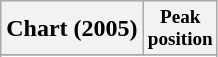<table class="wikitable sortable plainrowheaders">
<tr>
<th>Chart (2005)</th>
<th style="font-size:80%;">Peak<br>position</th>
</tr>
<tr>
</tr>
<tr>
</tr>
</table>
